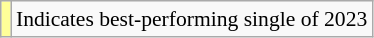<table class="wikitable" style="font-size:90%;">
<tr>
<td style="background-color:#FFFF99"></td>
<td>Indicates best-performing single of 2023</td>
</tr>
</table>
